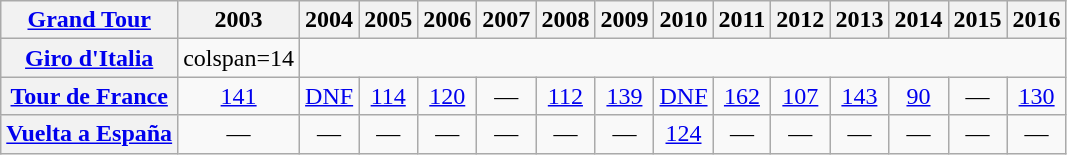<table class="wikitable plainrowheaders">
<tr>
<th scope="col"><a href='#'>Grand Tour</a></th>
<th scope="col">2003</th>
<th scope="col">2004</th>
<th scope="col">2005</th>
<th scope="col">2006</th>
<th scope="col">2007</th>
<th scope="col">2008</th>
<th scope="col">2009</th>
<th scope="col">2010</th>
<th scope="col">2011</th>
<th scope="col">2012</th>
<th scope="col">2013</th>
<th scope="col">2014</th>
<th scope="col">2015</th>
<th scope="col">2016</th>
</tr>
<tr style="text-align:center;">
<th scope="row"> <a href='#'>Giro d'Italia</a></th>
<td>colspan=14 </td>
</tr>
<tr style="text-align:center;">
<th scope="row"> <a href='#'>Tour de France</a></th>
<td><a href='#'>141</a></td>
<td><a href='#'>DNF</a></td>
<td><a href='#'>114</a></td>
<td><a href='#'>120</a></td>
<td>—</td>
<td><a href='#'>112</a></td>
<td><a href='#'>139</a></td>
<td><a href='#'>DNF</a></td>
<td><a href='#'>162</a></td>
<td><a href='#'>107</a></td>
<td><a href='#'>143</a></td>
<td><a href='#'>90</a></td>
<td>—</td>
<td><a href='#'>130</a></td>
</tr>
<tr style="text-align:center;">
<th scope="row"> <a href='#'>Vuelta a España</a></th>
<td>—</td>
<td>—</td>
<td>—</td>
<td>—</td>
<td>—</td>
<td>—</td>
<td>—</td>
<td><a href='#'>124</a></td>
<td>—</td>
<td>—</td>
<td>—</td>
<td>—</td>
<td>—</td>
<td>—</td>
</tr>
</table>
